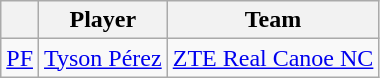<table class="wikitable">
<tr>
<th style="text-align:center;"></th>
<th style="text-align:center;">Player</th>
<th style="text-align:center;">Team</th>
</tr>
<tr>
<td style="text-align:center;"><a href='#'>PF</a></td>
<td> <a href='#'>Tyson Pérez</a></td>
<td><a href='#'>ZTE Real Canoe NC</a></td>
</tr>
</table>
